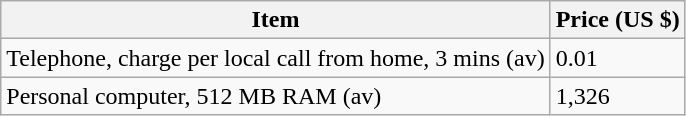<table class="wikitable">
<tr>
<th>Item</th>
<th>Price (US $)</th>
</tr>
<tr>
<td>Telephone, charge per local call from home, 3 mins (av)</td>
<td>0.01</td>
</tr>
<tr>
<td>Personal computer, 512 MB RAM (av)</td>
<td>1,326</td>
</tr>
</table>
